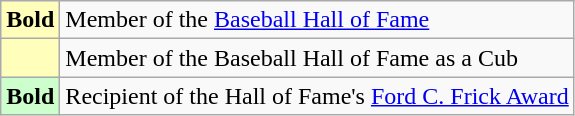<table class="wikitable">
<tr>
<th scope="row" style="background:#ffb;"><strong>Bold</strong></th>
<td>Member of the <a href='#'>Baseball Hall of Fame</a></td>
</tr>
<tr>
<th scope="row" style="background:#ffb;"></th>
<td>Member of the Baseball Hall of Fame as a Cub</td>
</tr>
<tr>
<th scope="row" style="background:#cfc;"><strong>Bold</strong></th>
<td>Recipient of the Hall of Fame's <a href='#'>Ford C. Frick Award</a></td>
</tr>
</table>
